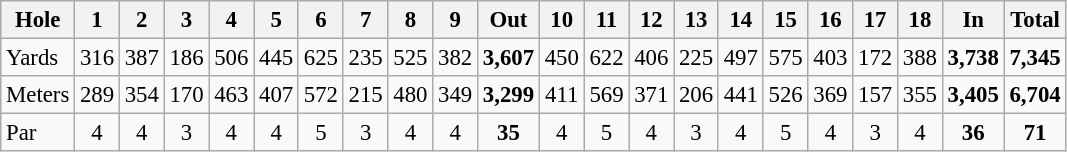<table class="wikitable" style="font-size:95%; text-align:center">
<tr>
<th align=left>Hole</th>
<th>1</th>
<th>2</th>
<th>3</th>
<th>4</th>
<th>5</th>
<th>6</th>
<th>7</th>
<th>8</th>
<th>9</th>
<th>Out</th>
<th>10</th>
<th>11</th>
<th>12</th>
<th>13</th>
<th>14</th>
<th>15</th>
<th>16</th>
<th>17</th>
<th>18</th>
<th>In</th>
<th>Total</th>
</tr>
<tr>
<td align=left>Yards</td>
<td>316</td>
<td>387</td>
<td>186</td>
<td>506</td>
<td>445</td>
<td>625</td>
<td>235</td>
<td>525</td>
<td>382</td>
<td><strong>3,607</strong></td>
<td>450</td>
<td>622</td>
<td>406</td>
<td>225</td>
<td>497</td>
<td>575</td>
<td>403</td>
<td>172</td>
<td>388</td>
<td><strong>3,738</strong></td>
<td><strong>7,345</strong></td>
</tr>
<tr>
<td align=left>Meters</td>
<td>289</td>
<td>354</td>
<td>170</td>
<td>463</td>
<td>407</td>
<td>572</td>
<td>215</td>
<td>480</td>
<td>349</td>
<td><strong>3,299</strong></td>
<td>411</td>
<td>569</td>
<td>371</td>
<td>206</td>
<td>441</td>
<td>526</td>
<td>369</td>
<td>157</td>
<td>355</td>
<td><strong>3,405</strong></td>
<td><strong>6,704</strong></td>
</tr>
<tr>
<td align=left>Par</td>
<td>4</td>
<td>4</td>
<td>3</td>
<td>4</td>
<td>4</td>
<td>5</td>
<td>3</td>
<td>4</td>
<td>4</td>
<td><strong>35</strong></td>
<td>4</td>
<td>5</td>
<td>4</td>
<td>3</td>
<td>4</td>
<td>5</td>
<td>4</td>
<td>3</td>
<td>4</td>
<td><strong>36</strong></td>
<td><strong>71</strong></td>
</tr>
</table>
